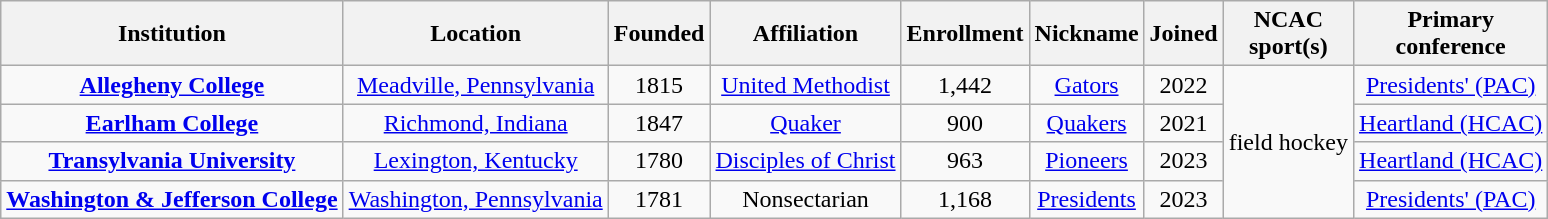<table class="wikitable sortable" style="text-align:center;">
<tr>
<th>Institution</th>
<th>Location</th>
<th>Founded</th>
<th>Affiliation</th>
<th>Enrollment</th>
<th>Nickname</th>
<th>Joined</th>
<th>NCAC<br>sport(s)</th>
<th>Primary<br>conference</th>
</tr>
<tr>
<td><strong><a href='#'>Allegheny College</a></strong></td>
<td><a href='#'>Meadville, Pennsylvania</a></td>
<td>1815</td>
<td><a href='#'>United Methodist</a></td>
<td>1,442</td>
<td><a href='#'>Gators</a></td>
<td>2022</td>
<td rowspan="4">field hockey</td>
<td><a href='#'>Presidents' (PAC)</a></td>
</tr>
<tr>
<td><strong><a href='#'>Earlham College</a></strong></td>
<td><a href='#'>Richmond, Indiana</a></td>
<td>1847</td>
<td><a href='#'>Quaker</a></td>
<td>900</td>
<td><a href='#'>Quakers</a></td>
<td>2021</td>
<td><a href='#'>Heartland (HCAC)</a></td>
</tr>
<tr>
<td><strong><a href='#'>Transylvania University</a></strong></td>
<td><a href='#'>Lexington, Kentucky</a></td>
<td>1780</td>
<td><a href='#'>Disciples of Christ</a></td>
<td>963</td>
<td><a href='#'>Pioneers</a></td>
<td>2023</td>
<td><a href='#'>Heartland (HCAC)</a></td>
</tr>
<tr>
<td><strong><a href='#'>Washington & Jefferson College</a></strong></td>
<td><a href='#'>Washington, Pennsylvania</a></td>
<td>1781</td>
<td>Nonsectarian</td>
<td>1,168</td>
<td><a href='#'>Presidents</a></td>
<td>2023</td>
<td><a href='#'>Presidents' (PAC)</a></td>
</tr>
</table>
